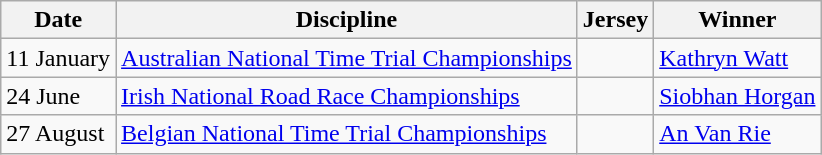<table class="wikitable">
<tr>
<th>Date</th>
<th>Discipline</th>
<th>Jersey</th>
<th>Winner</th>
</tr>
<tr>
<td>11 January</td>
<td><a href='#'>Australian National Time Trial Championships</a></td>
<td></td>
<td><a href='#'>Kathryn Watt</a></td>
</tr>
<tr>
<td>24 June</td>
<td><a href='#'>Irish National Road Race Championships</a></td>
<td></td>
<td><a href='#'>Siobhan Horgan</a></td>
</tr>
<tr>
<td>27 August</td>
<td><a href='#'>Belgian National Time Trial Championships</a></td>
<td></td>
<td><a href='#'>An Van Rie</a></td>
</tr>
</table>
